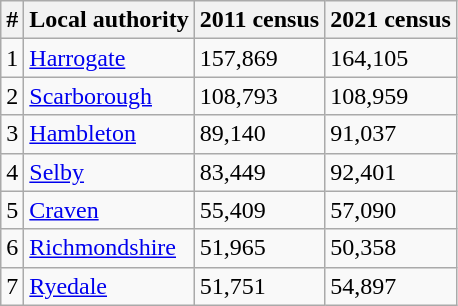<table class="wikitable sortable">
<tr>
<th>#</th>
<th>Local authority</th>
<th>2011 census</th>
<th>2021 census</th>
</tr>
<tr>
<td>1</td>
<td><a href='#'>Harrogate</a></td>
<td>157,869</td>
<td>164,105</td>
</tr>
<tr>
<td>2</td>
<td><a href='#'>Scarborough</a></td>
<td>108,793</td>
<td>108,959</td>
</tr>
<tr>
<td>3</td>
<td><a href='#'>Hambleton</a></td>
<td>89,140</td>
<td>91,037</td>
</tr>
<tr>
<td>4</td>
<td><a href='#'>Selby</a></td>
<td>83,449</td>
<td>92,401</td>
</tr>
<tr>
<td>5</td>
<td><a href='#'>Craven</a></td>
<td>55,409</td>
<td>57,090</td>
</tr>
<tr>
<td>6</td>
<td><a href='#'>Richmondshire</a></td>
<td>51,965</td>
<td>50,358</td>
</tr>
<tr>
<td>7</td>
<td><a href='#'>Ryedale</a></td>
<td>51,751</td>
<td>54,897</td>
</tr>
</table>
